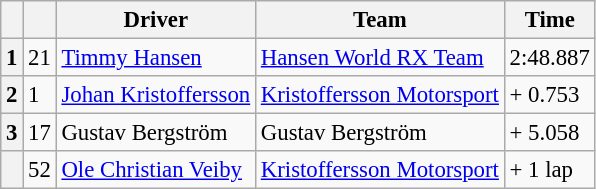<table class="wikitable" style="font-size:95%">
<tr>
<th></th>
<th></th>
<th>Driver</th>
<th>Team</th>
<th>Time</th>
</tr>
<tr>
<th>1</th>
<td>21</td>
<td> <a href='#'>Timmy Hansen</a></td>
<td><a href='#'>Hansen World RX Team</a></td>
<td>2:48.887</td>
</tr>
<tr>
<th>2</th>
<td>1</td>
<td> <a href='#'>Johan Kristoffersson</a></td>
<td><a href='#'>Kristoffersson Motorsport</a></td>
<td>+ 0.753</td>
</tr>
<tr>
<th>3</th>
<td>17</td>
<td> Gustav Bergström</td>
<td>Gustav Bergström</td>
<td>+ 5.058</td>
</tr>
<tr>
<th></th>
<td>52</td>
<td> <a href='#'>Ole Christian Veiby</a></td>
<td><a href='#'>Kristoffersson Motorsport</a></td>
<td>+ 1 lap</td>
</tr>
</table>
